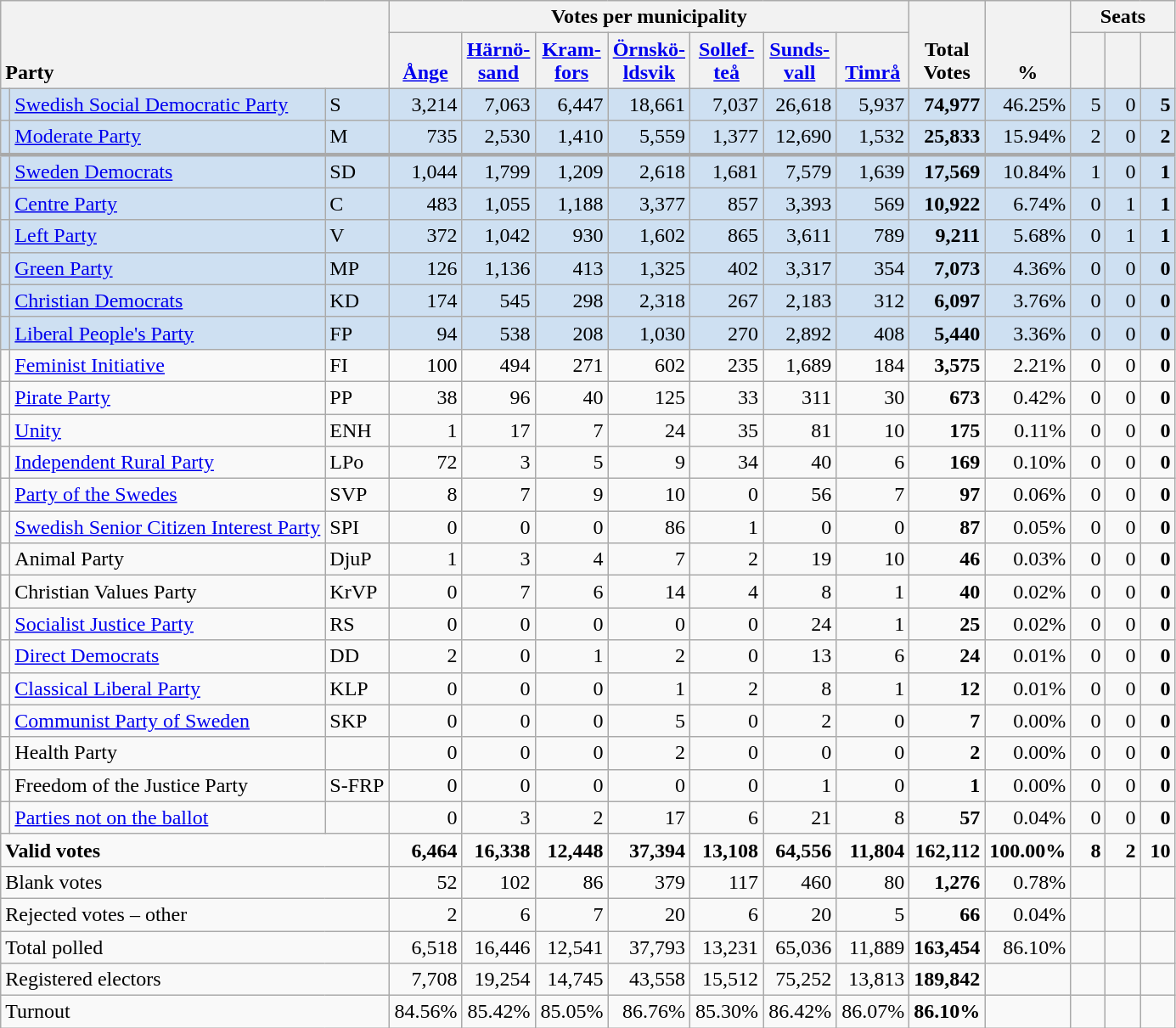<table class="wikitable" border="1" style="text-align:right;">
<tr>
<th style="text-align:left;" valign=bottom rowspan=2 colspan=3>Party</th>
<th colspan=7>Votes per municipality</th>
<th align=center valign=bottom rowspan=2 width="50">Total Votes</th>
<th align=center valign=bottom rowspan=2 width="50">%</th>
<th colspan=3>Seats</th>
</tr>
<tr>
<th align=center valign=bottom width="50"><a href='#'>Ånge</a></th>
<th align=center valign=bottom width="50"><a href='#'>Härnö- sand</a></th>
<th align=center valign=bottom width="50"><a href='#'>Kram- fors</a></th>
<th align=center valign=bottom width="50"><a href='#'>Örnskö- ldsvik</a></th>
<th align=center valign=bottom width="50"><a href='#'>Sollef- teå</a></th>
<th align=center valign=bottom width="50"><a href='#'>Sunds- vall</a></th>
<th align=center valign=bottom width="50"><a href='#'>Timrå</a></th>
<th align=center valign=bottom width="20"><small></small></th>
<th align=center valign=bottom width="20"><small><a href='#'></a></small></th>
<th align=center valign=bottom width="20"><small></small></th>
</tr>
<tr style="background:#CEE0F2;">
<td></td>
<td align=left style="white-space: nowrap;"><a href='#'>Swedish Social Democratic Party</a></td>
<td align=left>S</td>
<td>3,214</td>
<td>7,063</td>
<td>6,447</td>
<td>18,661</td>
<td>7,037</td>
<td>26,618</td>
<td>5,937</td>
<td><strong>74,977</strong></td>
<td>46.25%</td>
<td>5</td>
<td>0</td>
<td><strong>5</strong></td>
</tr>
<tr style="background:#CEE0F2;">
<td></td>
<td align=left><a href='#'>Moderate Party</a></td>
<td align=left>M</td>
<td>735</td>
<td>2,530</td>
<td>1,410</td>
<td>5,559</td>
<td>1,377</td>
<td>12,690</td>
<td>1,532</td>
<td><strong>25,833</strong></td>
<td>15.94%</td>
<td>2</td>
<td>0</td>
<td><strong>2</strong></td>
</tr>
<tr style="background:#CEE0F2; border-top:3px solid darkgray;">
<td></td>
<td align=left><a href='#'>Sweden Democrats</a></td>
<td align=left>SD</td>
<td>1,044</td>
<td>1,799</td>
<td>1,209</td>
<td>2,618</td>
<td>1,681</td>
<td>7,579</td>
<td>1,639</td>
<td><strong>17,569</strong></td>
<td>10.84%</td>
<td>1</td>
<td>0</td>
<td><strong>1</strong></td>
</tr>
<tr style="background:#CEE0F2;">
<td></td>
<td align=left><a href='#'>Centre Party</a></td>
<td align=left>C</td>
<td>483</td>
<td>1,055</td>
<td>1,188</td>
<td>3,377</td>
<td>857</td>
<td>3,393</td>
<td>569</td>
<td><strong>10,922</strong></td>
<td>6.74%</td>
<td>0</td>
<td>1</td>
<td><strong>1</strong></td>
</tr>
<tr style="background:#CEE0F2;">
<td></td>
<td align=left><a href='#'>Left Party</a></td>
<td align=left>V</td>
<td>372</td>
<td>1,042</td>
<td>930</td>
<td>1,602</td>
<td>865</td>
<td>3,611</td>
<td>789</td>
<td><strong>9,211</strong></td>
<td>5.68%</td>
<td>0</td>
<td>1</td>
<td><strong>1</strong></td>
</tr>
<tr style="background:#CEE0F2;">
<td></td>
<td align=left><a href='#'>Green Party</a></td>
<td align=left>MP</td>
<td>126</td>
<td>1,136</td>
<td>413</td>
<td>1,325</td>
<td>402</td>
<td>3,317</td>
<td>354</td>
<td><strong>7,073</strong></td>
<td>4.36%</td>
<td>0</td>
<td>0</td>
<td><strong>0</strong></td>
</tr>
<tr style="background:#CEE0F2;">
<td></td>
<td align=left><a href='#'>Christian Democrats</a></td>
<td align=left>KD</td>
<td>174</td>
<td>545</td>
<td>298</td>
<td>2,318</td>
<td>267</td>
<td>2,183</td>
<td>312</td>
<td><strong>6,097</strong></td>
<td>3.76%</td>
<td>0</td>
<td>0</td>
<td><strong>0</strong></td>
</tr>
<tr style="background:#CEE0F2;">
<td></td>
<td align=left><a href='#'>Liberal People's Party</a></td>
<td align=left>FP</td>
<td>94</td>
<td>538</td>
<td>208</td>
<td>1,030</td>
<td>270</td>
<td>2,892</td>
<td>408</td>
<td><strong>5,440</strong></td>
<td>3.36%</td>
<td>0</td>
<td>0</td>
<td><strong>0</strong></td>
</tr>
<tr>
<td></td>
<td align=left><a href='#'>Feminist Initiative</a></td>
<td align=left>FI</td>
<td>100</td>
<td>494</td>
<td>271</td>
<td>602</td>
<td>235</td>
<td>1,689</td>
<td>184</td>
<td><strong>3,575</strong></td>
<td>2.21%</td>
<td>0</td>
<td>0</td>
<td><strong>0</strong></td>
</tr>
<tr>
<td></td>
<td align=left><a href='#'>Pirate Party</a></td>
<td align=left>PP</td>
<td>38</td>
<td>96</td>
<td>40</td>
<td>125</td>
<td>33</td>
<td>311</td>
<td>30</td>
<td><strong>673</strong></td>
<td>0.42%</td>
<td>0</td>
<td>0</td>
<td><strong>0</strong></td>
</tr>
<tr>
<td></td>
<td align=left><a href='#'>Unity</a></td>
<td align=left>ENH</td>
<td>1</td>
<td>17</td>
<td>7</td>
<td>24</td>
<td>35</td>
<td>81</td>
<td>10</td>
<td><strong>175</strong></td>
<td>0.11%</td>
<td>0</td>
<td>0</td>
<td><strong>0</strong></td>
</tr>
<tr>
<td></td>
<td align=left><a href='#'>Independent Rural Party</a></td>
<td align=left>LPo</td>
<td>72</td>
<td>3</td>
<td>5</td>
<td>9</td>
<td>34</td>
<td>40</td>
<td>6</td>
<td><strong>169</strong></td>
<td>0.10%</td>
<td>0</td>
<td>0</td>
<td><strong>0</strong></td>
</tr>
<tr>
<td></td>
<td align=left><a href='#'>Party of the Swedes</a></td>
<td align=left>SVP</td>
<td>8</td>
<td>7</td>
<td>9</td>
<td>10</td>
<td>0</td>
<td>56</td>
<td>7</td>
<td><strong>97</strong></td>
<td>0.06%</td>
<td>0</td>
<td>0</td>
<td><strong>0</strong></td>
</tr>
<tr>
<td></td>
<td align=left><a href='#'>Swedish Senior Citizen Interest Party</a></td>
<td align=left>SPI</td>
<td>0</td>
<td>0</td>
<td>0</td>
<td>86</td>
<td>1</td>
<td>0</td>
<td>0</td>
<td><strong>87</strong></td>
<td>0.05%</td>
<td>0</td>
<td>0</td>
<td><strong>0</strong></td>
</tr>
<tr>
<td></td>
<td align=left>Animal Party</td>
<td align=left>DjuP</td>
<td>1</td>
<td>3</td>
<td>4</td>
<td>7</td>
<td>2</td>
<td>19</td>
<td>10</td>
<td><strong>46</strong></td>
<td>0.03%</td>
<td>0</td>
<td>0</td>
<td><strong>0</strong></td>
</tr>
<tr>
<td></td>
<td align=left>Christian Values Party</td>
<td align=left>KrVP</td>
<td>0</td>
<td>7</td>
<td>6</td>
<td>14</td>
<td>4</td>
<td>8</td>
<td>1</td>
<td><strong>40</strong></td>
<td>0.02%</td>
<td>0</td>
<td>0</td>
<td><strong>0</strong></td>
</tr>
<tr>
<td></td>
<td align=left><a href='#'>Socialist Justice Party</a></td>
<td align=left>RS</td>
<td>0</td>
<td>0</td>
<td>0</td>
<td>0</td>
<td>0</td>
<td>24</td>
<td>1</td>
<td><strong>25</strong></td>
<td>0.02%</td>
<td>0</td>
<td>0</td>
<td><strong>0</strong></td>
</tr>
<tr>
<td></td>
<td align=left><a href='#'>Direct Democrats</a></td>
<td align=left>DD</td>
<td>2</td>
<td>0</td>
<td>1</td>
<td>2</td>
<td>0</td>
<td>13</td>
<td>6</td>
<td><strong>24</strong></td>
<td>0.01%</td>
<td>0</td>
<td>0</td>
<td><strong>0</strong></td>
</tr>
<tr>
<td></td>
<td align=left><a href='#'>Classical Liberal Party</a></td>
<td align=left>KLP</td>
<td>0</td>
<td>0</td>
<td>0</td>
<td>1</td>
<td>2</td>
<td>8</td>
<td>1</td>
<td><strong>12</strong></td>
<td>0.01%</td>
<td>0</td>
<td>0</td>
<td><strong>0</strong></td>
</tr>
<tr>
<td></td>
<td align=left><a href='#'>Communist Party of Sweden</a></td>
<td align=left>SKP</td>
<td>0</td>
<td>0</td>
<td>0</td>
<td>5</td>
<td>0</td>
<td>2</td>
<td>0</td>
<td><strong>7</strong></td>
<td>0.00%</td>
<td>0</td>
<td>0</td>
<td><strong>0</strong></td>
</tr>
<tr>
<td></td>
<td align=left>Health Party</td>
<td></td>
<td>0</td>
<td>0</td>
<td>0</td>
<td>2</td>
<td>0</td>
<td>0</td>
<td>0</td>
<td><strong>2</strong></td>
<td>0.00%</td>
<td>0</td>
<td>0</td>
<td><strong>0</strong></td>
</tr>
<tr>
<td></td>
<td align=left>Freedom of the Justice Party</td>
<td align=left>S-FRP</td>
<td>0</td>
<td>0</td>
<td>0</td>
<td>0</td>
<td>0</td>
<td>1</td>
<td>0</td>
<td><strong>1</strong></td>
<td>0.00%</td>
<td>0</td>
<td>0</td>
<td><strong>0</strong></td>
</tr>
<tr>
<td></td>
<td align=left><a href='#'>Parties not on the ballot</a></td>
<td></td>
<td>0</td>
<td>3</td>
<td>2</td>
<td>17</td>
<td>6</td>
<td>21</td>
<td>8</td>
<td><strong>57</strong></td>
<td>0.04%</td>
<td>0</td>
<td>0</td>
<td><strong>0</strong></td>
</tr>
<tr style="font-weight:bold">
<td align=left colspan=3>Valid votes</td>
<td>6,464</td>
<td>16,338</td>
<td>12,448</td>
<td>37,394</td>
<td>13,108</td>
<td>64,556</td>
<td>11,804</td>
<td>162,112</td>
<td>100.00%</td>
<td>8</td>
<td>2</td>
<td>10</td>
</tr>
<tr>
<td align=left colspan=3>Blank votes</td>
<td>52</td>
<td>102</td>
<td>86</td>
<td>379</td>
<td>117</td>
<td>460</td>
<td>80</td>
<td><strong>1,276</strong></td>
<td>0.78%</td>
<td></td>
<td></td>
<td></td>
</tr>
<tr>
<td align=left colspan=3>Rejected votes – other</td>
<td>2</td>
<td>6</td>
<td>7</td>
<td>20</td>
<td>6</td>
<td>20</td>
<td>5</td>
<td><strong>66</strong></td>
<td>0.04%</td>
<td></td>
<td></td>
<td></td>
</tr>
<tr>
<td align=left colspan=3>Total polled</td>
<td>6,518</td>
<td>16,446</td>
<td>12,541</td>
<td>37,793</td>
<td>13,231</td>
<td>65,036</td>
<td>11,889</td>
<td><strong>163,454</strong></td>
<td>86.10%</td>
<td></td>
<td></td>
<td></td>
</tr>
<tr>
<td align=left colspan=3>Registered electors</td>
<td>7,708</td>
<td>19,254</td>
<td>14,745</td>
<td>43,558</td>
<td>15,512</td>
<td>75,252</td>
<td>13,813</td>
<td><strong>189,842</strong></td>
<td></td>
<td></td>
<td></td>
<td></td>
</tr>
<tr>
<td align=left colspan=3>Turnout</td>
<td>84.56%</td>
<td>85.42%</td>
<td>85.05%</td>
<td>86.76%</td>
<td>85.30%</td>
<td>86.42%</td>
<td>86.07%</td>
<td><strong>86.10%</strong></td>
<td></td>
<td></td>
<td></td>
<td></td>
</tr>
</table>
